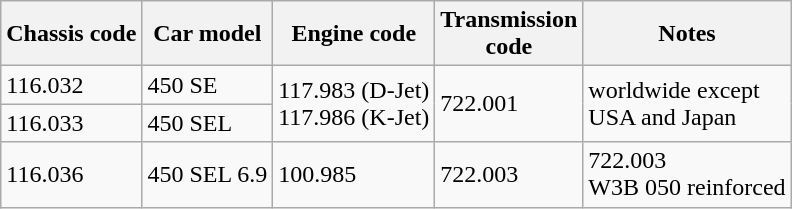<table class="wikitable collapsible collapsed">
<tr>
<th>Chassis code</th>
<th>Car model</th>
<th>Engine code</th>
<th>Transmission<br>code</th>
<th>Notes</th>
</tr>
<tr>
<td>116.032</td>
<td>450 SE</td>
<td rowspan="2">117.983 (D-Jet)<br>117.986 (K-Jet)</td>
<td rowspan="2">722.001</td>
<td rowspan="2">worldwide except<br>USA and Japan</td>
</tr>
<tr>
<td>116.033</td>
<td>450 SEL</td>
</tr>
<tr>
<td>116.036</td>
<td>450 SEL 6.9</td>
<td>100.985</td>
<td>722.003</td>
<td>722.003<br>W3B 050 reinforced</td>
</tr>
</table>
